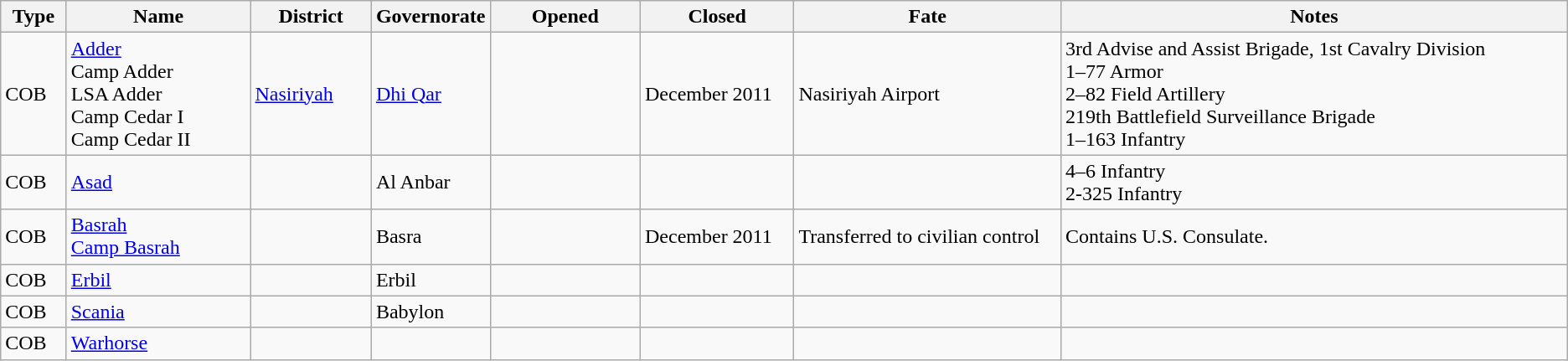<table class="wikitable sortable">
<tr>
<th style="width:3em">Type</th>
<th style="width:10em">Name</th>
<th style="width:6em">District</th>
<th style="width:5em">Governorate</th>
<th style="width:8em">Opened</th>
<th style="width:8em">Closed</th>
<th style="width:15em">Fate</th>
<th style="width:30em">Notes</th>
</tr>
<tr>
<td>COB</td>
<td><a href='#'>Adder</a><br>Camp Adder<br>LSA Adder<br>Camp Cedar I<br>Camp Cedar II</td>
<td><a href='#'>Nasiriyah</a></td>
<td><a href='#'>Dhi Qar</a></td>
<td></td>
<td>December 2011</td>
<td>Nasiriyah Airport</td>
<td>3rd Advise and Assist Brigade, 1st Cavalry Division<br>1–77 Armor<br>2–82 Field Artillery<br>219th Battlefield Surveillance Brigade<br>1–163 Infantry</td>
</tr>
<tr>
<td>COB</td>
<td><a href='#'>Asad</a></td>
<td></td>
<td>Al Anbar</td>
<td></td>
<td></td>
<td></td>
<td>4–6 Infantry<br>2-325 Infantry</td>
</tr>
<tr>
<td>COB</td>
<td><a href='#'>Basrah</a><br><a href='#'>Camp Basrah</a></td>
<td></td>
<td>Basra</td>
<td></td>
<td>December 2011</td>
<td>Transferred to civilian control</td>
<td>Contains U.S. Consulate.</td>
</tr>
<tr>
<td>COB</td>
<td><a href='#'>Erbil</a></td>
<td></td>
<td>Erbil</td>
<td></td>
<td></td>
<td></td>
<td></td>
</tr>
<tr>
<td>COB</td>
<td><a href='#'>Scania</a></td>
<td></td>
<td>Babylon</td>
<td></td>
<td></td>
<td></td>
<td></td>
</tr>
<tr>
<td>COB</td>
<td><a href='#'>Warhorse</a></td>
<td></td>
<td></td>
<td></td>
<td></td>
<td></td>
<td></td>
</tr>
</table>
